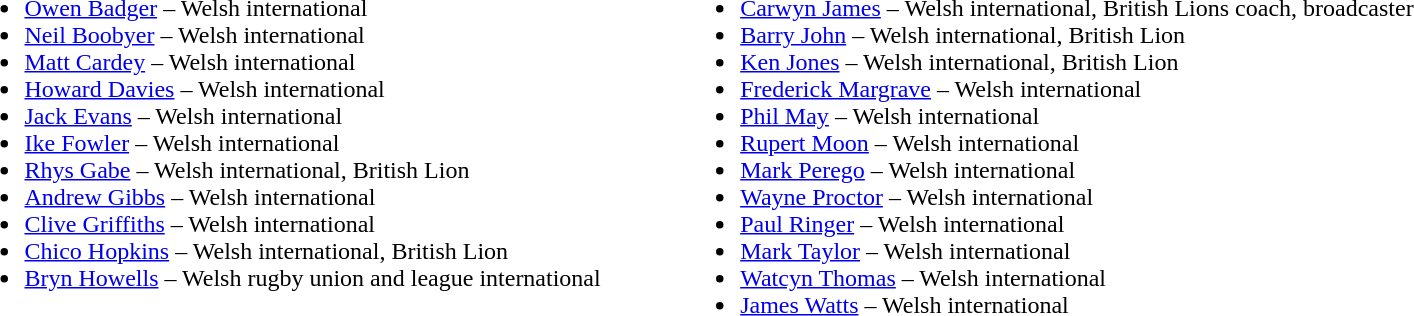<table>
<tr>
<td valign="top"><br><ul><li> <a href='#'>Owen Badger</a> – Welsh international</li><li> <a href='#'>Neil Boobyer</a> – Welsh international</li><li>  <a href='#'>Matt Cardey</a> – Welsh international</li><li> <a href='#'>Howard Davies</a> – Welsh international</li><li> <a href='#'>Jack Evans</a> – Welsh international</li><li> <a href='#'>Ike Fowler</a> – Welsh international</li><li> <a href='#'>Rhys Gabe</a> – Welsh international, British Lion</li><li> <a href='#'>Andrew Gibbs</a> – Welsh international</li><li> <a href='#'>Clive Griffiths</a> – Welsh international</li><li> <a href='#'>Chico Hopkins</a> – Welsh international, British Lion</li><li> <a href='#'>Bryn Howells</a> – Welsh rugby union and league international</li></ul></td>
<td width="45"> </td>
<td valign="top"><br><ul><li> <a href='#'>Carwyn James</a> – Welsh international, British Lions coach, broadcaster</li><li> <a href='#'>Barry John</a> – Welsh international, British Lion</li><li> <a href='#'>Ken Jones</a> – Welsh international, British Lion</li><li> <a href='#'>Frederick Margrave</a> – Welsh international</li><li> <a href='#'>Phil May</a> – Welsh international</li><li> <a href='#'>Rupert Moon</a> – Welsh international</li><li> <a href='#'>Mark Perego</a> – Welsh international</li><li> <a href='#'>Wayne Proctor</a> – Welsh international</li><li> <a href='#'>Paul Ringer</a> – Welsh international</li><li> <a href='#'>Mark Taylor</a> – Welsh international</li><li> <a href='#'>Watcyn Thomas</a> – Welsh international</li><li> <a href='#'>James Watts</a> – Welsh international</li></ul></td>
</tr>
</table>
